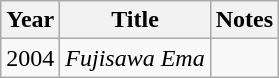<table class="wikitable">
<tr>
<th>Year</th>
<th>Title</th>
<th>Notes</th>
</tr>
<tr>
<td>2004</td>
<td><em>Fujisawa Ema</em></td>
<td></td>
</tr>
</table>
